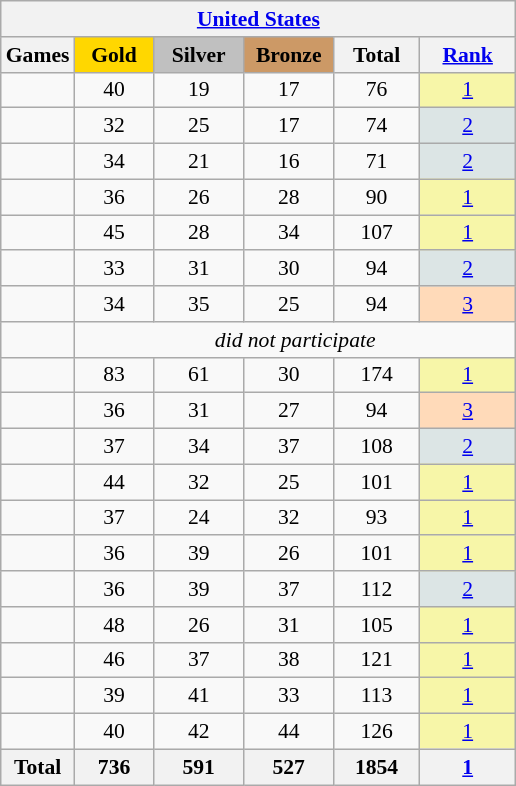<table class="wikitable" style="text-align:center; font-size:90%;">
<tr>
<th colspan=8> <a href='#'>United States</a></th>
</tr>
<tr>
<th>Games</th>
<td style="background:gold; width:3.2em; font-weight:bold;">Gold</td>
<td style="background:silver; width:3.7em; font-weight:bold;">Silver</td>
<td style="background:#c96; width:3.7em; font-weight:bold;">Bronze</td>
<th style="width:3.5em; font-weight:bold;">Total</th>
<th style="width:4em; font-weight:bold;"><a href='#'>Rank</a></th>
</tr>
<tr>
<td align=left></td>
<td>40</td>
<td>19</td>
<td>17</td>
<td>76</td>
<td style="background:#f7f6a8;"><a href='#'>1</a></td>
</tr>
<tr>
<td align=left></td>
<td>32</td>
<td>25</td>
<td>17</td>
<td>74</td>
<td style="background:#dce5e5;"><a href='#'>2</a></td>
</tr>
<tr>
<td align=left></td>
<td>34</td>
<td>21</td>
<td>16</td>
<td>71</td>
<td style="background:#dce5e5;"><a href='#'>2</a></td>
</tr>
<tr>
<td align=left></td>
<td>36</td>
<td>26</td>
<td>28</td>
<td>90</td>
<td style="background:#f7f6a8;"><a href='#'>1</a></td>
</tr>
<tr>
<td align=left></td>
<td>45</td>
<td>28</td>
<td>34</td>
<td>107</td>
<td style="background:#f7f6a8;"><a href='#'>1</a></td>
</tr>
<tr>
<td align=left></td>
<td>33</td>
<td>31</td>
<td>30</td>
<td>94</td>
<td style="background:#dce5e5;"><a href='#'>2</a></td>
</tr>
<tr>
<td align=left></td>
<td>34</td>
<td>35</td>
<td>25</td>
<td>94</td>
<td style="background:#ffdab9;"><a href='#'>3</a></td>
</tr>
<tr>
<td align=left></td>
<td colspan=5><em>did not participate</em></td>
</tr>
<tr>
<td align=left></td>
<td>83</td>
<td>61</td>
<td>30</td>
<td>174</td>
<td style="background:#f7f6a8;"><a href='#'>1</a></td>
</tr>
<tr>
<td align=left></td>
<td>36</td>
<td>31</td>
<td>27</td>
<td>94</td>
<td style="background:#ffdab9;"><a href='#'>3</a></td>
</tr>
<tr>
<td align=left></td>
<td>37</td>
<td>34</td>
<td>37</td>
<td>108</td>
<td style="background:#dce5e5;"><a href='#'>2</a></td>
</tr>
<tr>
<td align=left></td>
<td>44</td>
<td>32</td>
<td>25</td>
<td>101</td>
<td style="background:#f7f6a8;"><a href='#'>1</a></td>
</tr>
<tr>
<td align=left></td>
<td>37</td>
<td>24</td>
<td>32</td>
<td>93</td>
<td style="background:#f7f6a8;"><a href='#'>1</a></td>
</tr>
<tr>
<td align=left></td>
<td>36</td>
<td>39</td>
<td>26</td>
<td>101</td>
<td style="background:#f7f6a8;"><a href='#'>1</a></td>
</tr>
<tr>
<td align=left></td>
<td>36</td>
<td>39</td>
<td>37</td>
<td>112</td>
<td style="background:#dce5e5;"><a href='#'>2</a></td>
</tr>
<tr>
<td align=left></td>
<td>48</td>
<td>26</td>
<td>31</td>
<td>105</td>
<td style="background:#f7f6a8;"><a href='#'>1</a></td>
</tr>
<tr>
<td align=left></td>
<td>46</td>
<td>37</td>
<td>38</td>
<td>121</td>
<td style="background:#f7f6a8;"><a href='#'>1</a></td>
</tr>
<tr>
<td align=left></td>
<td>39</td>
<td>41</td>
<td>33</td>
<td>113</td>
<td style="background:#f7f6a8;"><a href='#'>1</a></td>
</tr>
<tr>
<td align=left></td>
<td>40</td>
<td>42</td>
<td>44</td>
<td>126</td>
<td style="background:#f7f6a8;"><a href='#'>1</a></td>
</tr>
<tr>
<th>Total</th>
<th>736</th>
<th>591</th>
<th>527</th>
<th>1854</th>
<th><a href='#'>1</a></th>
</tr>
</table>
